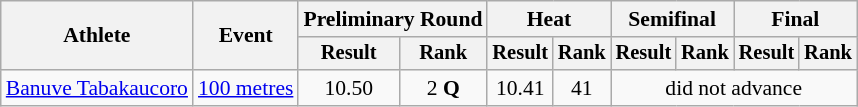<table class="wikitable" style="font-size:90%">
<tr>
<th rowspan="2">Athlete</th>
<th rowspan="2">Event</th>
<th colspan="2">Preliminary Round</th>
<th colspan="2">Heat</th>
<th colspan="2">Semifinal</th>
<th colspan="2">Final</th>
</tr>
<tr style="font-size:95%">
<th>Result</th>
<th>Rank</th>
<th>Result</th>
<th>Rank</th>
<th>Result</th>
<th>Rank</th>
<th>Result</th>
<th>Rank</th>
</tr>
<tr style=text-align:center>
<td style=text-align:left><a href='#'>Banuve Tabakaucoro</a></td>
<td style=text-align:left><a href='#'>100 metres</a></td>
<td>10.50</td>
<td>2 <strong>Q</strong></td>
<td>10.41</td>
<td>41</td>
<td colspan=4>did not advance</td>
</tr>
</table>
